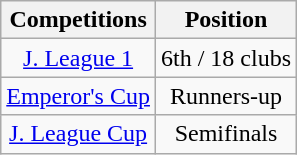<table class="wikitable" style="text-align:center;">
<tr>
<th>Competitions</th>
<th>Position</th>
</tr>
<tr>
<td><a href='#'>J. League 1</a></td>
<td>6th / 18 clubs</td>
</tr>
<tr>
<td><a href='#'>Emperor's Cup</a></td>
<td>Runners-up</td>
</tr>
<tr>
<td><a href='#'>J. League Cup</a></td>
<td>Semifinals</td>
</tr>
</table>
